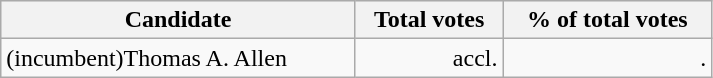<table style="width:475px;" class="wikitable">
<tr bgcolor="#EEEEEE">
<th align="left">Candidate</th>
<th align="right">Total votes</th>
<th align="right">% of total votes</th>
</tr>
<tr>
<td align="left">(incumbent)Thomas A. Allen</td>
<td align="right">accl.</td>
<td align="right">.</td>
</tr>
</table>
